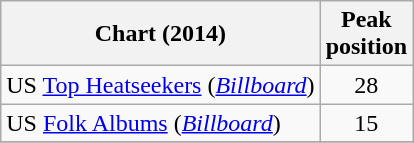<table class="wikitable sortable plainrowheaders">
<tr>
<th>Chart (2014)</th>
<th>Peak<br>position</th>
</tr>
<tr>
<td>US <a href='#'>Top Heatseekers</a> (<em><a href='#'>Billboard</a></em>)</td>
<td align="center">28</td>
</tr>
<tr>
<td>US <a href='#'>Folk Albums</a> (<em><a href='#'>Billboard</a></em>)</td>
<td align="center">15</td>
</tr>
<tr>
</tr>
</table>
